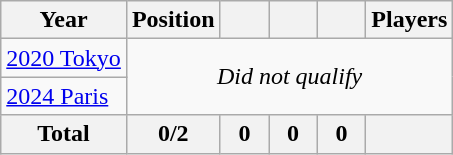<table class="wikitable" style="text-align: center;">
<tr>
<th>Year</th>
<th>Position</th>
<th width=25px></th>
<th width=25px></th>
<th width=25px></th>
<th>Players</th>
</tr>
<tr>
<td style="text-align: left;"> <a href='#'>2020 Tokyo</a></td>
<td colspan=5 rowspan=2><em>Did not qualify</em></td>
</tr>
<tr>
<td style="text-align: left;"> <a href='#'>2024 Paris</a></td>
</tr>
<tr>
<th>Total</th>
<th>0/2</th>
<th>0</th>
<th>0</th>
<th>0</th>
<th></th>
</tr>
</table>
